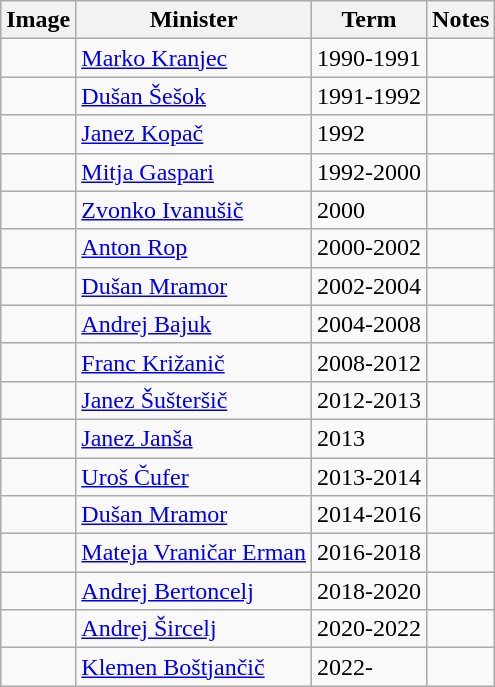<table class="wikitable">
<tr>
<th>Image</th>
<th>Minister</th>
<th>Term</th>
<th>Notes</th>
</tr>
<tr>
<td></td>
<td><a href='#'>Marko Kranjec</a></td>
<td>1990-1991</td>
<td></td>
</tr>
<tr>
<td></td>
<td><a href='#'>Dušan Šešok</a></td>
<td>1991-1992</td>
<td></td>
</tr>
<tr>
<td></td>
<td><a href='#'>Janez Kopač</a></td>
<td>1992</td>
<td></td>
</tr>
<tr>
<td></td>
<td><a href='#'>Mitja Gaspari</a></td>
<td>1992-2000</td>
<td></td>
</tr>
<tr>
<td></td>
<td><a href='#'>Zvonko Ivanušič</a></td>
<td>2000</td>
<td></td>
</tr>
<tr>
<td></td>
<td><a href='#'>Anton Rop</a></td>
<td>2000-2002</td>
<td></td>
</tr>
<tr>
<td></td>
<td><a href='#'>Dušan Mramor</a></td>
<td>2002-2004</td>
<td></td>
</tr>
<tr>
<td></td>
<td><a href='#'>Andrej Bajuk</a></td>
<td>2004-2008</td>
<td></td>
</tr>
<tr>
<td></td>
<td><a href='#'>Franc Križanič</a></td>
<td>2008-2012</td>
<td></td>
</tr>
<tr>
<td></td>
<td><a href='#'>Janez Šušteršič</a></td>
<td>2012-2013</td>
<td></td>
</tr>
<tr>
<td></td>
<td><a href='#'>Janez Janša</a></td>
<td>2013</td>
<td></td>
</tr>
<tr>
<td></td>
<td><a href='#'>Uroš Čufer</a></td>
<td>2013-2014</td>
<td></td>
</tr>
<tr>
<td></td>
<td><a href='#'>Dušan Mramor</a></td>
<td>2014-2016</td>
<td></td>
</tr>
<tr>
<td></td>
<td><a href='#'>Mateja Vraničar Erman</a></td>
<td>2016-2018</td>
<td></td>
</tr>
<tr>
<td></td>
<td><a href='#'>Andrej Bertoncelj</a></td>
<td>2018-2020</td>
<td></td>
</tr>
<tr>
<td></td>
<td><a href='#'>Andrej Šircelj</a></td>
<td>2020-2022</td>
<td></td>
</tr>
<tr>
<td></td>
<td><a href='#'>Klemen Boštjančič</a></td>
<td>2022-</td>
<td></td>
</tr>
</table>
